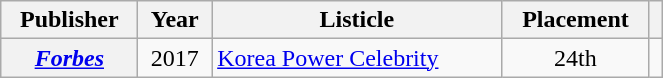<table class="wikitable plainrowheaders" style="width:35%">
<tr>
<th scope="col">Publisher</th>
<th scope="col">Year</th>
<th scope="col">Listicle</th>
<th scope="col">Placement</th>
<th scope="col"></th>
</tr>
<tr>
<th scope="row"><em><a href='#'>Forbes</a></em></th>
<td style="text-align:center">2017</td>
<td><a href='#'>Korea Power Celebrity</a></td>
<td style="text-align:center">24th</td>
<td style="text-align:center"></td>
</tr>
</table>
